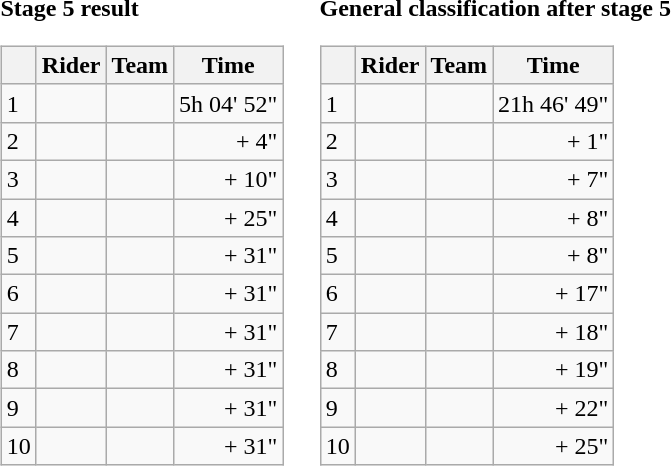<table>
<tr>
<td><strong>Stage 5 result</strong><br><table class="wikitable">
<tr>
<th></th>
<th>Rider</th>
<th>Team</th>
<th>Time</th>
</tr>
<tr>
<td>1</td>
<td></td>
<td></td>
<td align=right>5h 04' 52"</td>
</tr>
<tr>
<td>2</td>
<td></td>
<td></td>
<td align=right>+ 4"</td>
</tr>
<tr>
<td>3</td>
<td></td>
<td></td>
<td align=right>+ 10"</td>
</tr>
<tr>
<td>4</td>
<td></td>
<td></td>
<td align=right>+ 25"</td>
</tr>
<tr>
<td>5</td>
<td></td>
<td></td>
<td align=right>+ 31"</td>
</tr>
<tr>
<td>6</td>
<td></td>
<td></td>
<td align=right>+ 31"</td>
</tr>
<tr>
<td>7</td>
<td></td>
<td></td>
<td align=right>+ 31"</td>
</tr>
<tr>
<td>8</td>
<td> </td>
<td></td>
<td align=right>+ 31"</td>
</tr>
<tr>
<td>9</td>
<td></td>
<td></td>
<td align=right>+ 31"</td>
</tr>
<tr>
<td>10</td>
<td></td>
<td></td>
<td align=right>+ 31"</td>
</tr>
</table>
</td>
<td></td>
<td><strong>General classification after stage 5</strong><br><table class="wikitable">
<tr>
<th></th>
<th>Rider</th>
<th>Team</th>
<th>Time</th>
</tr>
<tr>
<td>1</td>
<td> </td>
<td></td>
<td align="right">21h 46' 49"</td>
</tr>
<tr>
<td>2</td>
<td></td>
<td></td>
<td align="right">+ 1"</td>
</tr>
<tr>
<td>3</td>
<td></td>
<td></td>
<td align="right">+ 7"</td>
</tr>
<tr>
<td>4</td>
<td> </td>
<td></td>
<td align="right">+ 8"</td>
</tr>
<tr>
<td>5</td>
<td></td>
<td></td>
<td align="right">+ 8"</td>
</tr>
<tr>
<td>6</td>
<td></td>
<td></td>
<td align="right">+ 17"</td>
</tr>
<tr>
<td>7</td>
<td></td>
<td></td>
<td align="right">+ 18"</td>
</tr>
<tr>
<td>8</td>
<td></td>
<td></td>
<td align="right">+ 19"</td>
</tr>
<tr>
<td>9</td>
<td></td>
<td></td>
<td align="right">+ 22"</td>
</tr>
<tr>
<td>10</td>
<td></td>
<td></td>
<td align="right">+ 25"</td>
</tr>
</table>
</td>
</tr>
</table>
